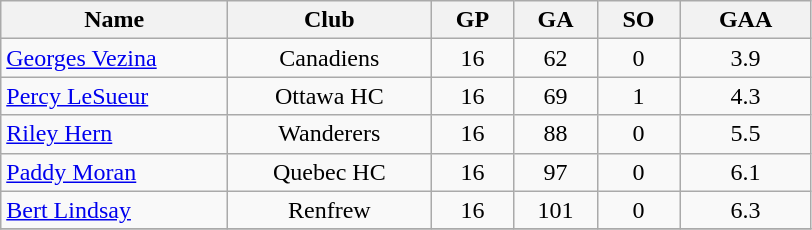<table class="wikitable" style="text-align:center;">
<tr>
<th style="width:9em">Name</th>
<th style="width:8em">Club</th>
<th style="width:3em">GP</th>
<th style="width:3em">GA</th>
<th style="width:3em">SO</th>
<th style="width:5em">GAA</th>
</tr>
<tr>
<td align="left"><a href='#'>Georges Vezina</a></td>
<td>Canadiens</td>
<td>16</td>
<td>62</td>
<td>0</td>
<td>3.9</td>
</tr>
<tr>
<td align="left"><a href='#'>Percy LeSueur</a></td>
<td>Ottawa HC</td>
<td>16</td>
<td>69</td>
<td>1</td>
<td>4.3</td>
</tr>
<tr>
<td align="left"><a href='#'>Riley Hern</a></td>
<td>Wanderers</td>
<td>16</td>
<td>88</td>
<td>0</td>
<td>5.5</td>
</tr>
<tr>
<td align="left"><a href='#'>Paddy Moran</a></td>
<td>Quebec HC</td>
<td>16</td>
<td>97</td>
<td>0</td>
<td>6.1</td>
</tr>
<tr>
<td align="left"><a href='#'>Bert Lindsay</a></td>
<td>Renfrew</td>
<td>16</td>
<td>101</td>
<td>0</td>
<td>6.3</td>
</tr>
<tr>
</tr>
</table>
